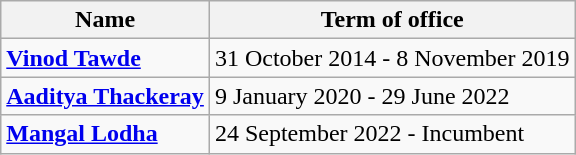<table class="wikitable">
<tr>
<th>Name</th>
<th>Term of office</th>
</tr>
<tr>
<td><strong><a href='#'>Vinod Tawde</a></strong></td>
<td>31 October 2014 - 8 November 2019</td>
</tr>
<tr>
<td><strong><a href='#'>Aaditya Thackeray</a></strong></td>
<td>9 January 2020 - 29 June 2022</td>
</tr>
<tr>
<td><strong><a href='#'>Mangal Lodha</a></strong></td>
<td>24 September 2022  - Incumbent</td>
</tr>
</table>
